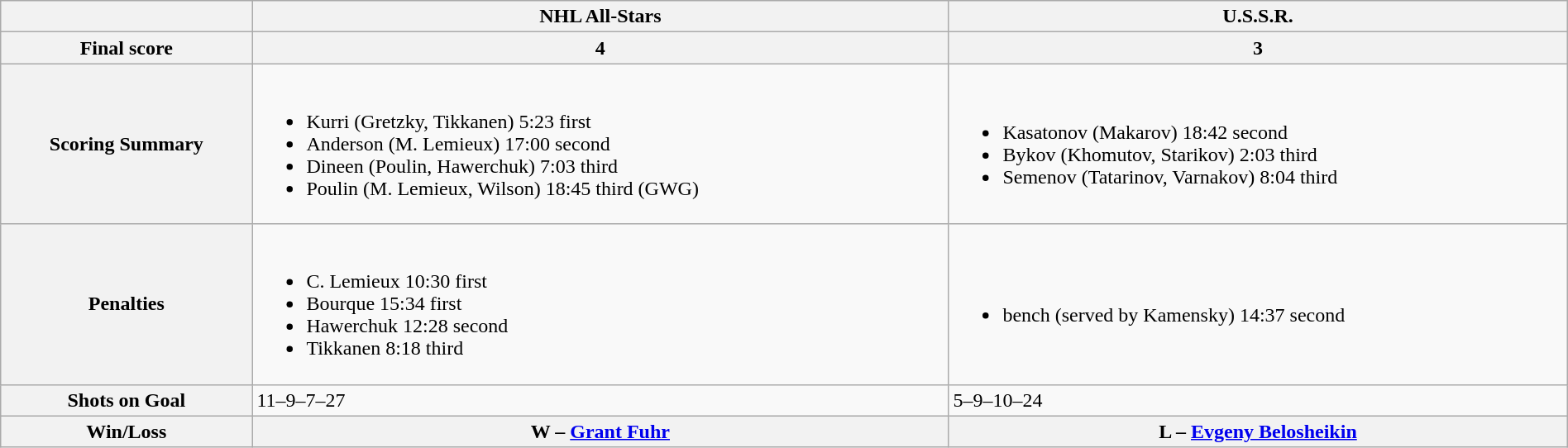<table class="wikitable" style="width:100%">
<tr>
<th></th>
<th>NHL All-Stars</th>
<th>U.S.S.R.</th>
</tr>
<tr>
<th>Final score</th>
<th>4</th>
<th>3</th>
</tr>
<tr>
<th>Scoring Summary</th>
<td><br><ul><li>Kurri (Gretzky, Tikkanen) 5:23 first</li><li>Anderson (M. Lemieux) 17:00 second</li><li>Dineen (Poulin, Hawerchuk) 7:03 third</li><li>Poulin (M. Lemieux, Wilson) 18:45 third (GWG)</li></ul></td>
<td><br><ul><li>Kasatonov (Makarov) 18:42 second</li><li>Bykov (Khomutov, Starikov) 2:03 third</li><li>Semenov (Tatarinov, Varnakov) 8:04 third</li></ul></td>
</tr>
<tr>
<th>Penalties</th>
<td><br><ul><li>C. Lemieux 10:30 first</li><li>Bourque 15:34 first</li><li>Hawerchuk 12:28 second</li><li>Tikkanen 8:18 third</li></ul></td>
<td><br><ul><li>bench (served by Kamensky) 14:37 second</li></ul></td>
</tr>
<tr>
<th>Shots on Goal</th>
<td>11–9–7–27</td>
<td>5–9–10–24</td>
</tr>
<tr>
<th>Win/Loss</th>
<th><strong>W</strong> – <a href='#'>Grant Fuhr</a></th>
<th><strong>L</strong> – <a href='#'>Evgeny Belosheikin</a></th>
</tr>
</table>
